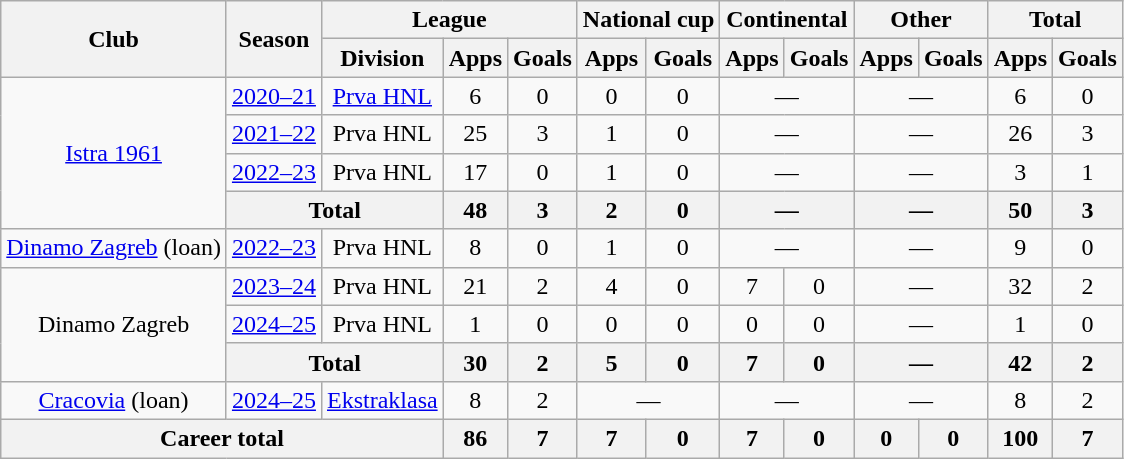<table class="wikitable" style="text-align: center;">
<tr>
<th rowspan="2">Club</th>
<th rowspan="2">Season</th>
<th colspan="3">League</th>
<th colspan="2">National cup</th>
<th colspan="2">Continental</th>
<th colspan="2">Other</th>
<th colspan="2">Total</th>
</tr>
<tr>
<th>Division</th>
<th>Apps</th>
<th>Goals</th>
<th>Apps</th>
<th>Goals</th>
<th>Apps</th>
<th>Goals</th>
<th>Apps</th>
<th>Goals</th>
<th>Apps</th>
<th>Goals</th>
</tr>
<tr>
<td rowspan="4"><a href='#'>Istra 1961</a></td>
<td><a href='#'>2020–21</a></td>
<td><a href='#'>Prva HNL</a></td>
<td>6</td>
<td>0</td>
<td>0</td>
<td>0</td>
<td colspan="2">—</td>
<td colspan="2">—</td>
<td>6</td>
<td>0</td>
</tr>
<tr>
<td><a href='#'>2021–22</a></td>
<td>Prva HNL</td>
<td>25</td>
<td>3</td>
<td>1</td>
<td>0</td>
<td colspan="2">—</td>
<td colspan="2">—</td>
<td>26</td>
<td>3</td>
</tr>
<tr>
<td><a href='#'>2022–23</a></td>
<td>Prva HNL</td>
<td>17</td>
<td>0</td>
<td>1</td>
<td>0</td>
<td colspan="2">—</td>
<td colspan="2">—</td>
<td>3</td>
<td>1</td>
</tr>
<tr>
<th colspan="2">Total</th>
<th>48</th>
<th>3</th>
<th>2</th>
<th>0</th>
<th colspan="2">—</th>
<th colspan="2">—</th>
<th>50</th>
<th>3</th>
</tr>
<tr>
<td><a href='#'>Dinamo Zagreb</a> (loan)</td>
<td><a href='#'>2022–23</a></td>
<td>Prva HNL</td>
<td>8</td>
<td>0</td>
<td>1</td>
<td>0</td>
<td colspan="2">—</td>
<td colspan="2">—</td>
<td>9</td>
<td>0</td>
</tr>
<tr>
<td rowspan="3">Dinamo Zagreb</td>
<td><a href='#'>2023–24</a></td>
<td>Prva HNL</td>
<td>21</td>
<td>2</td>
<td>4</td>
<td>0</td>
<td>7</td>
<td>0</td>
<td colspan="2">—</td>
<td>32</td>
<td>2</td>
</tr>
<tr>
<td><a href='#'>2024–25</a></td>
<td>Prva HNL</td>
<td>1</td>
<td>0</td>
<td>0</td>
<td>0</td>
<td>0</td>
<td>0</td>
<td colspan="2">—</td>
<td>1</td>
<td>0</td>
</tr>
<tr>
<th colspan="2">Total</th>
<th>30</th>
<th>2</th>
<th>5</th>
<th>0</th>
<th>7</th>
<th>0</th>
<th colspan="2">—</th>
<th>42</th>
<th>2</th>
</tr>
<tr>
<td><a href='#'>Cracovia</a> (loan)</td>
<td><a href='#'>2024–25</a></td>
<td><a href='#'>Ekstraklasa</a></td>
<td>8</td>
<td>2</td>
<td colspan="2">—</td>
<td colspan="2">—</td>
<td colspan="2">—</td>
<td>8</td>
<td>2</td>
</tr>
<tr>
<th colspan="3">Career total</th>
<th>86</th>
<th>7</th>
<th>7</th>
<th>0</th>
<th>7</th>
<th>0</th>
<th>0</th>
<th>0</th>
<th>100</th>
<th>7</th>
</tr>
</table>
